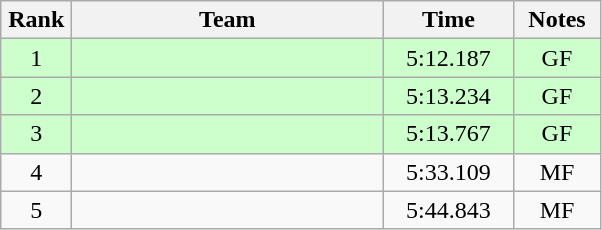<table class=wikitable style="text-align:center">
<tr>
<th width=40>Rank</th>
<th width=200>Team</th>
<th width=80>Time</th>
<th width=50>Notes</th>
</tr>
<tr bgcolor="#ccffcc">
<td>1</td>
<td align=left></td>
<td>5:12.187</td>
<td>GF</td>
</tr>
<tr bgcolor="#ccffcc">
<td>2</td>
<td align=left></td>
<td>5:13.234</td>
<td>GF</td>
</tr>
<tr bgcolor="#ccffcc">
<td>3</td>
<td align=left></td>
<td>5:13.767</td>
<td>GF</td>
</tr>
<tr>
<td>4</td>
<td align=left></td>
<td>5:33.109</td>
<td>MF</td>
</tr>
<tr>
<td>5</td>
<td align=left></td>
<td>5:44.843</td>
<td>MF</td>
</tr>
</table>
